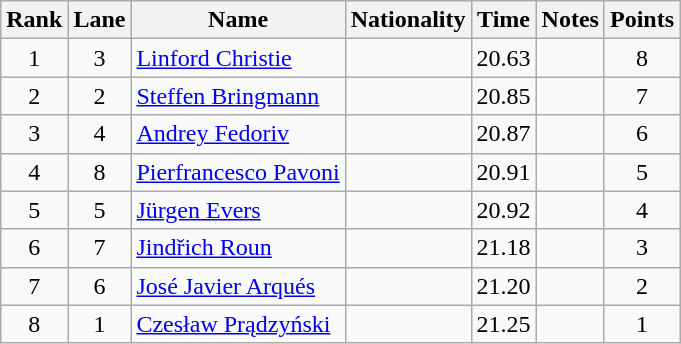<table class="wikitable sortable" style="text-align:center">
<tr>
<th>Rank</th>
<th>Lane</th>
<th>Name</th>
<th>Nationality</th>
<th>Time</th>
<th>Notes</th>
<th>Points</th>
</tr>
<tr>
<td>1</td>
<td>3</td>
<td align=left><a href='#'>Linford Christie</a></td>
<td align=left></td>
<td>20.63</td>
<td></td>
<td>8</td>
</tr>
<tr>
<td>2</td>
<td>2</td>
<td align=left><a href='#'>Steffen Bringmann</a></td>
<td align=left></td>
<td>20.85</td>
<td></td>
<td>7</td>
</tr>
<tr>
<td>3</td>
<td>4</td>
<td align=left><a href='#'>Andrey Fedoriv</a></td>
<td align=left></td>
<td>20.87</td>
<td></td>
<td>6</td>
</tr>
<tr>
<td>4</td>
<td>8</td>
<td align=left><a href='#'>Pierfrancesco Pavoni</a></td>
<td align=left></td>
<td>20.91</td>
<td></td>
<td>5</td>
</tr>
<tr>
<td>5</td>
<td>5</td>
<td align=left><a href='#'>Jürgen Evers</a></td>
<td align=left></td>
<td>20.92</td>
<td></td>
<td>4</td>
</tr>
<tr>
<td>6</td>
<td>7</td>
<td align=left><a href='#'>Jindřich Roun</a></td>
<td align=left></td>
<td>21.18</td>
<td></td>
<td>3</td>
</tr>
<tr>
<td>7</td>
<td>6</td>
<td align=left><a href='#'>José Javier Arqués</a></td>
<td align=left></td>
<td>21.20</td>
<td></td>
<td>2</td>
</tr>
<tr>
<td>8</td>
<td>1</td>
<td align=left><a href='#'>Czesław Prądzyński</a></td>
<td align=left></td>
<td>21.25</td>
<td></td>
<td>1</td>
</tr>
</table>
